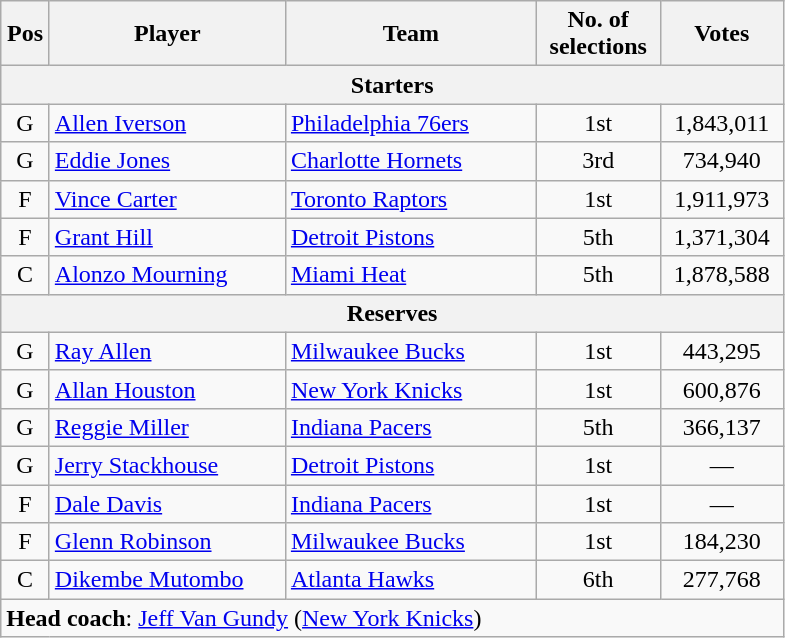<table class="wikitable" style="text-align:center">
<tr>
<th scope="col" width="25px">Pos</th>
<th scope="col" width="150px">Player</th>
<th scope="col" width="160px">Team</th>
<th scope="col" width="75px">No. of selections</th>
<th scope="col" width="75px">Votes</th>
</tr>
<tr>
<th scope="col" colspan="5">Starters</th>
</tr>
<tr>
<td>G</td>
<td style="text-align:left"><a href='#'>Allen Iverson</a></td>
<td style="text-align:left"><a href='#'>Philadelphia 76ers</a></td>
<td>1st</td>
<td>1,843,011</td>
</tr>
<tr>
<td>G</td>
<td style="text-align:left"><a href='#'>Eddie Jones</a></td>
<td style="text-align:left"><a href='#'>Charlotte Hornets</a></td>
<td>3rd</td>
<td>734,940</td>
</tr>
<tr>
<td>F</td>
<td style="text-align:left"><a href='#'>Vince Carter</a></td>
<td style="text-align:left"><a href='#'>Toronto Raptors</a></td>
<td>1st</td>
<td>1,911,973</td>
</tr>
<tr>
<td>F</td>
<td style="text-align:left"><a href='#'>Grant Hill</a></td>
<td style="text-align:left"><a href='#'>Detroit Pistons</a></td>
<td>5th</td>
<td>1,371,304</td>
</tr>
<tr>
<td>C</td>
<td style="text-align:left"><a href='#'>Alonzo Mourning</a></td>
<td style="text-align:left"><a href='#'>Miami Heat</a></td>
<td>5th</td>
<td>1,878,588</td>
</tr>
<tr>
<th scope="col" colspan="5">Reserves</th>
</tr>
<tr>
<td>G</td>
<td style="text-align:left"><a href='#'>Ray Allen</a></td>
<td style="text-align:left"><a href='#'>Milwaukee Bucks</a></td>
<td>1st</td>
<td>443,295</td>
</tr>
<tr>
<td>G</td>
<td style="text-align:left"><a href='#'>Allan Houston</a></td>
<td style="text-align:left"><a href='#'>New York Knicks</a></td>
<td>1st</td>
<td>600,876</td>
</tr>
<tr>
<td>G</td>
<td style="text-align:left"><a href='#'>Reggie Miller</a></td>
<td style="text-align:left"><a href='#'>Indiana Pacers</a></td>
<td>5th</td>
<td>366,137</td>
</tr>
<tr>
<td>G</td>
<td style="text-align:left"><a href='#'>Jerry Stackhouse</a></td>
<td style="text-align:left"><a href='#'>Detroit Pistons</a></td>
<td>1st</td>
<td>—</td>
</tr>
<tr>
<td>F</td>
<td style="text-align:left"><a href='#'>Dale Davis</a></td>
<td style="text-align:left"><a href='#'>Indiana Pacers</a></td>
<td>1st</td>
<td>—</td>
</tr>
<tr>
<td>F</td>
<td style="text-align:left"><a href='#'>Glenn Robinson</a></td>
<td style="text-align:left"><a href='#'>Milwaukee Bucks</a></td>
<td>1st</td>
<td>184,230</td>
</tr>
<tr>
<td>C</td>
<td style="text-align:left"><a href='#'>Dikembe Mutombo</a></td>
<td style="text-align:left"><a href='#'>Atlanta Hawks</a></td>
<td>6th</td>
<td>277,768</td>
</tr>
<tr>
<td style="text-align:left" colspan="5"><strong>Head coach</strong>: <a href='#'>Jeff Van Gundy</a> (<a href='#'>New York Knicks</a>)</td>
</tr>
</table>
